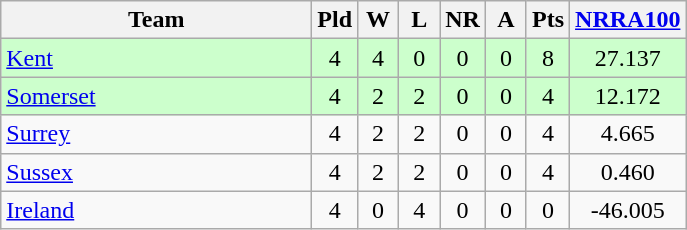<table class="wikitable" style="text-align: center;">
<tr>
<th width=200>Team</th>
<th width=20>Pld</th>
<th width=20>W</th>
<th width=20>L</th>
<th width=20>NR</th>
<th width=20>A</th>
<th width=20>Pts</th>
<th width=60><a href='#'>NRRA100</a></th>
</tr>
<tr bgcolor="#ccffcc">
<td align=left><a href='#'>Kent</a></td>
<td>4</td>
<td>4</td>
<td>0</td>
<td>0</td>
<td>0</td>
<td>8</td>
<td>27.137</td>
</tr>
<tr bgcolor="#ccffcc">
<td align=left><a href='#'>Somerset</a></td>
<td>4</td>
<td>2</td>
<td>2</td>
<td>0</td>
<td>0</td>
<td>4</td>
<td>12.172</td>
</tr>
<tr>
<td align=left><a href='#'>Surrey</a></td>
<td>4</td>
<td>2</td>
<td>2</td>
<td>0</td>
<td>0</td>
<td>4</td>
<td>4.665</td>
</tr>
<tr>
<td align=left><a href='#'>Sussex</a></td>
<td>4</td>
<td>2</td>
<td>2</td>
<td>0</td>
<td>0</td>
<td>4</td>
<td>0.460</td>
</tr>
<tr>
<td align=left><a href='#'>Ireland</a></td>
<td>4</td>
<td>0</td>
<td>4</td>
<td>0</td>
<td>0</td>
<td>0</td>
<td>-46.005</td>
</tr>
</table>
